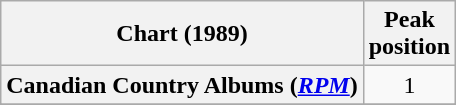<table class="wikitable sortable plainrowheaders" style="text-align:center">
<tr>
<th scope="col">Chart (1989)</th>
<th scope="col">Peak<br> position</th>
</tr>
<tr>
<th scope="row">Canadian Country Albums (<em><a href='#'>RPM</a></em>)</th>
<td>1</td>
</tr>
<tr>
</tr>
<tr>
</tr>
</table>
